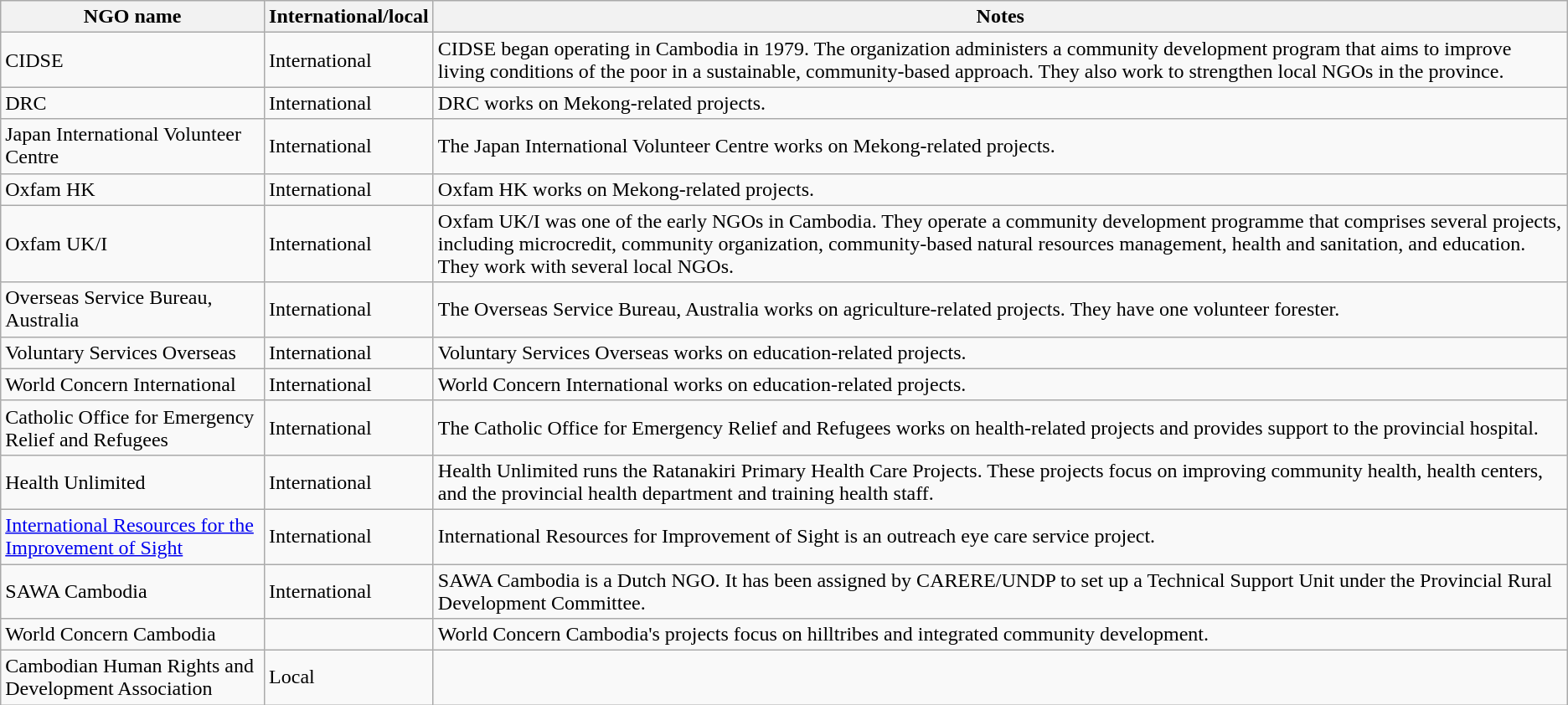<table class="wikitable sortable">
<tr>
<th>NGO name</th>
<th>International/local</th>
<th>Notes</th>
</tr>
<tr>
<td>CIDSE</td>
<td>International</td>
<td>CIDSE began operating in Cambodia in 1979. The organization administers a community development program that aims to improve living conditions of the poor in a sustainable, community-based approach. They also work to strengthen local NGOs in the province.</td>
</tr>
<tr>
<td>DRC</td>
<td>International</td>
<td>DRC works on Mekong-related projects.</td>
</tr>
<tr>
<td>Japan International Volunteer Centre</td>
<td>International</td>
<td>The Japan International Volunteer Centre works on Mekong-related projects.</td>
</tr>
<tr>
<td>Oxfam HK</td>
<td>International</td>
<td>Oxfam HK works on Mekong-related projects.</td>
</tr>
<tr>
<td>Oxfam UK/I</td>
<td>International</td>
<td>Oxfam UK/I was one of the early NGOs in Cambodia. They operate a community development programme that comprises several projects, including microcredit, community organization, community-based natural resources management, health and sanitation, and education. They work with several local NGOs.</td>
</tr>
<tr>
<td>Overseas Service Bureau, Australia</td>
<td>International</td>
<td>The Overseas Service Bureau, Australia works on agriculture-related projects. They have one volunteer forester.</td>
</tr>
<tr>
<td>Voluntary Services Overseas</td>
<td>International</td>
<td>Voluntary Services Overseas works on education-related projects.</td>
</tr>
<tr>
<td>World Concern International</td>
<td>International</td>
<td>World Concern International works on education-related projects.</td>
</tr>
<tr>
<td>Catholic Office for Emergency Relief and Refugees</td>
<td>International</td>
<td>The Catholic Office for Emergency Relief and Refugees works on health-related projects and provides support to the provincial hospital.</td>
</tr>
<tr>
<td>Health Unlimited</td>
<td>International</td>
<td>Health Unlimited runs the Ratanakiri Primary Health Care Projects.  These projects focus on improving community health, health centers, and the provincial health department and training health staff.</td>
</tr>
<tr>
<td><a href='#'>International Resources for the Improvement of Sight</a></td>
<td>International</td>
<td>International Resources for Improvement of Sight is an outreach eye care service project.</td>
</tr>
<tr>
<td>SAWA Cambodia</td>
<td>International</td>
<td>SAWA Cambodia is a Dutch NGO.  It has been assigned by CARERE/UNDP to set up a Technical Support Unit under the Provincial Rural Development Committee.</td>
</tr>
<tr>
<td>World Concern Cambodia</td>
<td></td>
<td>World Concern Cambodia's projects focus on hilltribes and integrated community development.</td>
</tr>
<tr>
<td>Cambodian Human Rights and Development Association</td>
<td>Local</td>
<td></td>
</tr>
</table>
